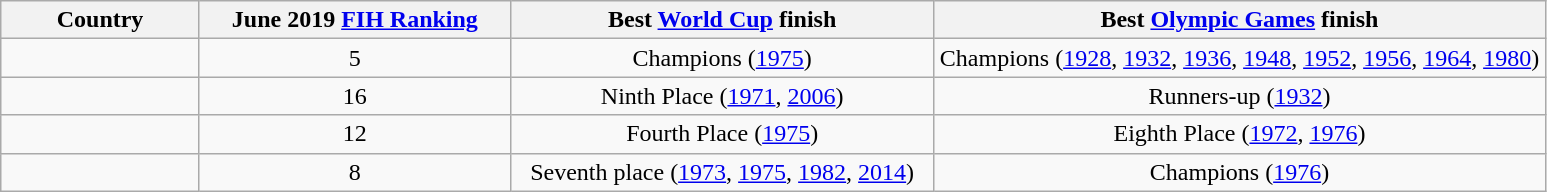<table class="wikitable">
<tr>
<th style="width:125px;">Country</th>
<th style="width:200px;">June 2019 <a href='#'>FIH Ranking</a></th>
<th style="width:275px;">Best <a href='#'>World Cup</a> finish</th>
<th style="width:400px;">Best <a href='#'>Olympic Games</a> finish</th>
</tr>
<tr style="text-align:center;">
<td style="text-align:left;"></td>
<td>5</td>
<td>Champions (<a href='#'>1975</a>)</td>
<td>Champions (<a href='#'>1928</a>, <a href='#'>1932</a>, <a href='#'>1936</a>, <a href='#'>1948</a>, <a href='#'>1952</a>, <a href='#'>1956</a>, <a href='#'>1964</a>, <a href='#'>1980</a>)</td>
</tr>
<tr style="text-align:center;">
<td style="text-align:left;"></td>
<td>16</td>
<td>Ninth Place (<a href='#'>1971</a>, <a href='#'>2006</a>)</td>
<td>Runners-up (<a href='#'>1932</a>)</td>
</tr>
<tr style="text-align:center;">
<td style="text-align:left;"></td>
<td>12</td>
<td>Fourth Place (<a href='#'>1975</a>)</td>
<td>Eighth Place (<a href='#'>1972</a>, <a href='#'>1976</a>)</td>
</tr>
<tr style="text-align:center;">
<td style="text-align:left;"></td>
<td>8</td>
<td>Seventh place (<a href='#'>1973</a>, <a href='#'>1975</a>, <a href='#'>1982</a>, <a href='#'>2014</a>)</td>
<td>Champions (<a href='#'>1976</a>)</td>
</tr>
</table>
